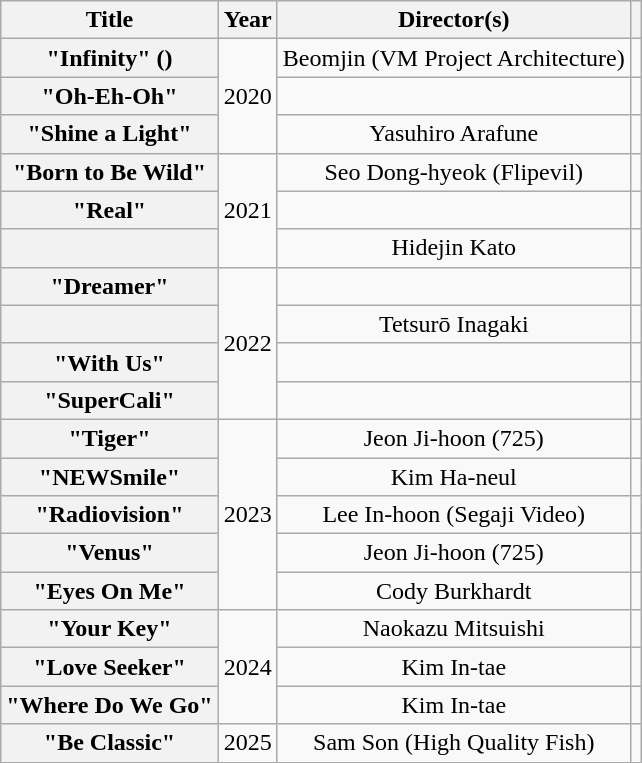<table class="wikitable plainrowheaders" style="text-align:center;">
<tr>
<th scope="col">Title</th>
<th scope="col">Year</th>
<th scope="col">Director(s)</th>
<th scope="col"></th>
</tr>
<tr>
<th scope="row">"Infinity" ()</th>
<td rowspan="3">2020</td>
<td>Beomjin (VM Project Architecture)</td>
<td></td>
</tr>
<tr>
<th scope="row">"Oh-Eh-Oh"</th>
<td></td>
<td></td>
</tr>
<tr>
<th scope="row">"Shine a Light"</th>
<td>Yasuhiro Arafune</td>
<td></td>
</tr>
<tr>
<th scope="row">"Born to Be Wild"</th>
<td rowspan="3">2021</td>
<td>Seo Dong-hyeok (Flipevil)</td>
<td></td>
</tr>
<tr>
<th scope="row">"Real"</th>
<td></td>
<td></td>
</tr>
<tr>
<th scope="row"></th>
<td>Hidejin Kato</td>
<td></td>
</tr>
<tr>
<th scope="row">"Dreamer"</th>
<td rowspan="4">2022</td>
<td></td>
<td></td>
</tr>
<tr>
<th scope="row"></th>
<td>Tetsurō Inagaki</td>
<td></td>
</tr>
<tr>
<th scope="row">"With Us"</th>
<td></td>
<td></td>
</tr>
<tr>
<th scope="row">"SuperCali"</th>
<td></td>
<td></td>
</tr>
<tr>
<th scope="row">"Tiger"</th>
<td rowspan=5>2023</td>
<td>Jeon Ji-hoon (725)</td>
<td></td>
</tr>
<tr>
<th scope="row">"NEWSmile"</th>
<td>Kim Ha-neul</td>
<td></td>
</tr>
<tr>
<th scope="row">"Radiovision"</th>
<td>Lee In-hoon (Segaji Video)</td>
<td></td>
</tr>
<tr>
<th scope="row">"Venus"</th>
<td>Jeon Ji-hoon (725)</td>
<td></td>
</tr>
<tr>
<th scope="row">"Eyes On Me"</th>
<td>Cody Burkhardt</td>
<td></td>
</tr>
<tr>
<th scope="row">"Your Key"</th>
<td rowspan=3>2024</td>
<td>Naokazu Mitsuishi</td>
<td></td>
</tr>
<tr>
<th scope="row">"Love Seeker"</th>
<td>Kim In-tae</td>
<td></td>
</tr>
<tr>
<th scope="row">"Where Do We Go"</th>
<td>Kim In-tae</td>
<td></td>
</tr>
<tr>
<th scope="row">"Be Classic"</th>
<td>2025</td>
<td>Sam Son (High Quality Fish)</td>
<td></td>
</tr>
</table>
